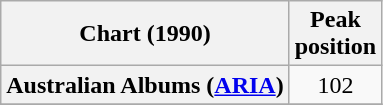<table class="wikitable sortable plainrowheaders">
<tr>
<th>Chart (1990)</th>
<th>Peak<br>position</th>
</tr>
<tr>
<th scope=row>Australian Albums (<a href='#'>ARIA</a>)</th>
<td style="text-align:center;">102</td>
</tr>
<tr>
</tr>
</table>
